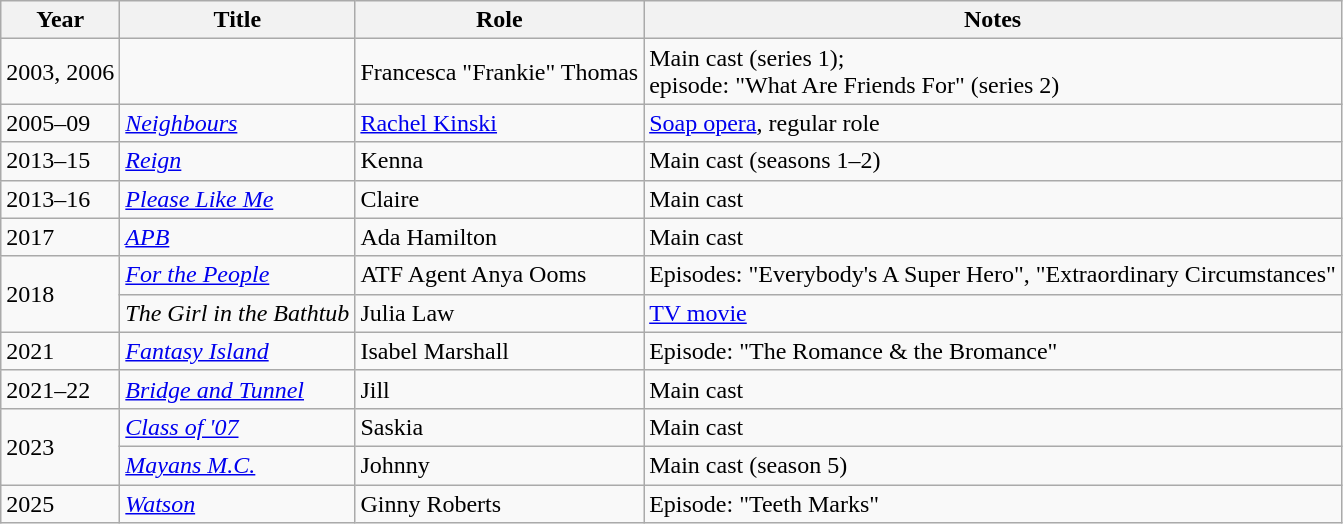<table class="wikitable sortable">
<tr>
<th>Year</th>
<th>Title</th>
<th>Role</th>
<th class="unsortable">Notes</th>
</tr>
<tr>
<td>2003, 2006</td>
<td><em></em></td>
<td>Francesca "Frankie" Thomas</td>
<td>Main cast (series 1);<br>episode: "What Are Friends For" (series 2)</td>
</tr>
<tr>
<td>2005–09</td>
<td><em><a href='#'>Neighbours</a></em></td>
<td><a href='#'>Rachel Kinski</a></td>
<td><a href='#'>Soap opera</a>, regular role</td>
</tr>
<tr>
<td>2013–15</td>
<td><em><a href='#'>Reign</a></em></td>
<td>Kenna</td>
<td>Main cast (seasons 1–2)</td>
</tr>
<tr>
<td>2013–16</td>
<td><em><a href='#'>Please Like Me</a></em></td>
<td>Claire</td>
<td>Main cast</td>
</tr>
<tr>
<td>2017</td>
<td><em><a href='#'>APB</a></em></td>
<td>Ada Hamilton</td>
<td>Main cast</td>
</tr>
<tr>
<td rowspan="2">2018</td>
<td><em><a href='#'>For the People</a></em></td>
<td>ATF Agent Anya Ooms</td>
<td>Episodes: "Everybody's A Super Hero", "Extraordinary Circumstances"</td>
</tr>
<tr>
<td><em>The Girl in the Bathtub</em></td>
<td>Julia Law</td>
<td><a href='#'>TV movie</a></td>
</tr>
<tr>
<td>2021</td>
<td><em><a href='#'>Fantasy Island</a></em></td>
<td>Isabel Marshall</td>
<td>Episode: "The Romance & the Bromance"</td>
</tr>
<tr>
<td>2021–22</td>
<td><em><a href='#'>Bridge and Tunnel</a></em></td>
<td>Jill</td>
<td>Main cast</td>
</tr>
<tr>
<td rowspan="2">2023</td>
<td><em><a href='#'>Class of '07</a></em></td>
<td>Saskia</td>
<td>Main cast</td>
</tr>
<tr>
<td><em><a href='#'>Mayans M.C.</a></em></td>
<td>Johnny</td>
<td>Main cast (season 5)</td>
</tr>
<tr>
<td>2025</td>
<td><em><a href='#'>Watson</a></em></td>
<td>Ginny Roberts</td>
<td>Episode: "Teeth Marks"</td>
</tr>
</table>
